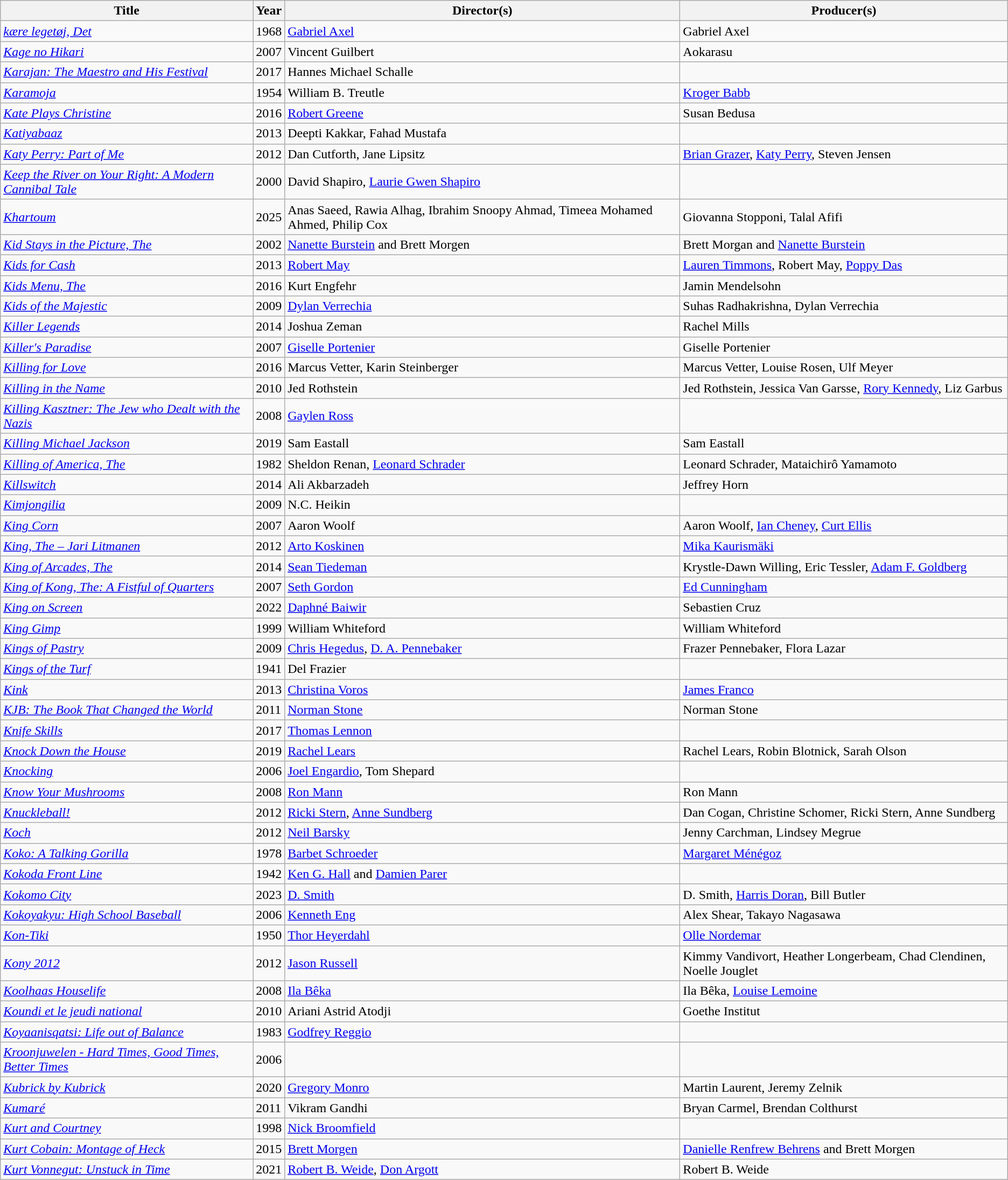<table class="wikitable sortable">
<tr>
<th>Title</th>
<th>Year</th>
<th>Director(s)</th>
<th>Producer(s)</th>
</tr>
<tr>
<td><em><a href='#'>kære legetøj, Det</a></em></td>
<td>1968</td>
<td><a href='#'>Gabriel Axel</a></td>
<td>Gabriel Axel</td>
</tr>
<tr>
<td><em><a href='#'>Kage no Hikari</a></em></td>
<td>2007</td>
<td>Vincent Guilbert</td>
<td>Aokarasu</td>
</tr>
<tr>
<td><em><a href='#'>Karajan: The Maestro and His Festival</a></em></td>
<td>2017</td>
<td>Hannes Michael Schalle</td>
<td></td>
</tr>
<tr>
<td><em><a href='#'>Karamoja</a></em></td>
<td>1954</td>
<td>William B. Treutle</td>
<td><a href='#'>Kroger Babb</a></td>
</tr>
<tr>
<td><em><a href='#'>Kate Plays Christine</a></em></td>
<td>2016</td>
<td><a href='#'>Robert Greene</a></td>
<td>Susan Bedusa</td>
</tr>
<tr>
<td><em><a href='#'>Katiyabaaz</a></em></td>
<td>2013</td>
<td>Deepti Kakkar, Fahad Mustafa</td>
<td></td>
</tr>
<tr>
<td><em><a href='#'>Katy Perry: Part of Me</a></em></td>
<td>2012</td>
<td>Dan Cutforth, Jane Lipsitz</td>
<td><a href='#'>Brian Grazer</a>, <a href='#'>Katy Perry</a>, Steven Jensen</td>
</tr>
<tr>
<td><em><a href='#'>Keep the River on Your Right: A Modern Cannibal Tale</a></em></td>
<td>2000</td>
<td>David Shapiro, <a href='#'>Laurie Gwen Shapiro</a></td>
<td></td>
</tr>
<tr>
<td><em><a href='#'>Khartoum</a></em></td>
<td>2025</td>
<td>Anas Saeed, Rawia Alhag, Ibrahim Snoopy Ahmad, Timeea Mohamed Ahmed, Philip Cox</td>
<td>Giovanna Stopponi, Talal Afifi</td>
</tr>
<tr>
<td><em><a href='#'>Kid Stays in the Picture, The</a></em></td>
<td>2002</td>
<td><a href='#'>Nanette Burstein</a> and Brett Morgen</td>
<td>Brett Morgan and <a href='#'>Nanette Burstein</a></td>
</tr>
<tr>
<td><em><a href='#'>Kids for Cash</a></em></td>
<td>2013</td>
<td><a href='#'>Robert May</a></td>
<td><a href='#'>Lauren Timmons</a>, Robert May, <a href='#'>Poppy Das</a></td>
</tr>
<tr>
<td><em><a href='#'>Kids Menu, The</a></em></td>
<td>2016</td>
<td>Kurt Engfehr</td>
<td>Jamin Mendelsohn</td>
</tr>
<tr>
<td><em><a href='#'>Kids of the Majestic</a></em></td>
<td>2009</td>
<td><a href='#'>Dylan Verrechia</a></td>
<td>Suhas Radhakrishna, Dylan Verrechia</td>
</tr>
<tr>
<td><em><a href='#'>Killer Legends</a></em></td>
<td>2014</td>
<td>Joshua Zeman</td>
<td>Rachel Mills</td>
</tr>
<tr>
<td><em><a href='#'>Killer's Paradise</a></em></td>
<td>2007</td>
<td><a href='#'>Giselle Portenier</a></td>
<td>Giselle Portenier</td>
</tr>
<tr>
<td><em><a href='#'>Killing for Love</a></em></td>
<td>2016</td>
<td>Marcus Vetter, Karin Steinberger</td>
<td>Marcus Vetter, Louise Rosen, Ulf Meyer</td>
</tr>
<tr>
<td><em><a href='#'>Killing in the Name</a></em></td>
<td>2010</td>
<td>Jed Rothstein</td>
<td>Jed Rothstein, Jessica Van Garsse, <a href='#'>Rory Kennedy</a>, Liz Garbus</td>
</tr>
<tr>
<td><em><a href='#'>Killing Kasztner: The Jew who Dealt with the Nazis</a></em></td>
<td>2008</td>
<td><a href='#'>Gaylen Ross</a></td>
<td></td>
</tr>
<tr>
<td><em><a href='#'>Killing Michael Jackson</a></em></td>
<td>2019</td>
<td>Sam Eastall</td>
<td>Sam Eastall</td>
</tr>
<tr>
<td><em><a href='#'>Killing of America, The</a></em></td>
<td>1982</td>
<td>Sheldon Renan, <a href='#'>Leonard Schrader</a></td>
<td>Leonard Schrader, Mataichirô Yamamoto</td>
</tr>
<tr>
<td><em><a href='#'>Killswitch</a></em></td>
<td>2014</td>
<td>Ali Akbarzadeh</td>
<td>Jeffrey Horn</td>
</tr>
<tr>
<td><em><a href='#'>Kimjongilia</a></em></td>
<td>2009</td>
<td>N.C. Heikin</td>
<td></td>
</tr>
<tr>
<td><em><a href='#'>King Corn</a></em></td>
<td>2007</td>
<td>Aaron Woolf</td>
<td>Aaron Woolf, <a href='#'>Ian Cheney</a>, <a href='#'>Curt Ellis</a></td>
</tr>
<tr>
<td><em><a href='#'>King, The – Jari Litmanen</a></em></td>
<td>2012</td>
<td><a href='#'>Arto Koskinen</a></td>
<td><a href='#'>Mika Kaurismäki</a></td>
</tr>
<tr>
<td><em><a href='#'>King of Arcades, The</a></em></td>
<td>2014</td>
<td><a href='#'>Sean Tiedeman</a></td>
<td>Krystle-Dawn Willing, Eric Tessler, <a href='#'>Adam F. Goldberg</a></td>
</tr>
<tr>
<td><em><a href='#'>King of Kong, The: A Fistful of Quarters</a></em></td>
<td>2007</td>
<td><a href='#'>Seth Gordon</a></td>
<td><a href='#'>Ed Cunningham</a></td>
</tr>
<tr>
<td><em><a href='#'>King on Screen</a></em></td>
<td>2022</td>
<td><a href='#'>Daphné Baiwir</a></td>
<td>Sebastien Cruz</td>
</tr>
<tr>
<td><em><a href='#'>King Gimp</a></em></td>
<td>1999</td>
<td>William Whiteford</td>
<td>William Whiteford</td>
</tr>
<tr>
<td><em><a href='#'>Kings of Pastry</a></em></td>
<td>2009</td>
<td><a href='#'>Chris Hegedus</a>, <a href='#'>D. A. Pennebaker</a></td>
<td>Frazer Pennebaker, Flora Lazar</td>
</tr>
<tr>
<td><em><a href='#'>Kings of the Turf</a></em></td>
<td>1941</td>
<td>Del Frazier</td>
<td></td>
</tr>
<tr>
<td><em><a href='#'>Kink</a></em></td>
<td>2013</td>
<td><a href='#'>Christina Voros</a></td>
<td><a href='#'>James Franco</a></td>
</tr>
<tr>
<td><em><a href='#'>KJB: The Book That Changed the World</a></em></td>
<td>2011</td>
<td><a href='#'>Norman Stone</a></td>
<td>Norman Stone</td>
</tr>
<tr>
<td><em><a href='#'>Knife Skills</a></em></td>
<td>2017</td>
<td><a href='#'>Thomas Lennon</a></td>
<td></td>
</tr>
<tr>
<td><em><a href='#'>Knock Down the House</a></em></td>
<td>2019</td>
<td><a href='#'>Rachel Lears</a></td>
<td>Rachel Lears, Robin Blotnick, Sarah Olson</td>
</tr>
<tr>
<td><em><a href='#'>Knocking</a></em></td>
<td>2006</td>
<td><a href='#'>Joel Engardio</a>, Tom Shepard</td>
<td></td>
</tr>
<tr>
<td><em><a href='#'>Know Your Mushrooms</a></em></td>
<td>2008</td>
<td><a href='#'>Ron Mann</a></td>
<td>Ron Mann</td>
</tr>
<tr>
<td><em><a href='#'>Knuckleball!</a></em></td>
<td>2012</td>
<td><a href='#'>Ricki Stern</a>, <a href='#'>Anne Sundberg</a></td>
<td>Dan Cogan, Christine Schomer, Ricki Stern, Anne Sundberg</td>
</tr>
<tr>
<td><em><a href='#'>Koch</a></em></td>
<td>2012</td>
<td><a href='#'>Neil Barsky</a></td>
<td>Jenny Carchman, Lindsey Megrue</td>
</tr>
<tr>
<td><em><a href='#'>Koko: A Talking Gorilla</a></em></td>
<td>1978</td>
<td><a href='#'>Barbet Schroeder</a></td>
<td><a href='#'>Margaret Ménégoz</a></td>
</tr>
<tr>
<td><em><a href='#'>Kokoda Front Line</a></em></td>
<td>1942</td>
<td><a href='#'>Ken G. Hall</a> and <a href='#'>Damien Parer</a></td>
<td></td>
</tr>
<tr>
<td><em><a href='#'>Kokomo City</a></em></td>
<td>2023</td>
<td><a href='#'>D. Smith</a></td>
<td>D. Smith, <a href='#'>Harris Doran</a>, Bill Butler</td>
</tr>
<tr>
<td><em><a href='#'>Kokoyakyu: High School Baseball</a></em></td>
<td>2006</td>
<td><a href='#'>Kenneth Eng</a></td>
<td>Alex Shear, Takayo Nagasawa</td>
</tr>
<tr>
<td><em><a href='#'>Kon-Tiki</a></em></td>
<td>1950</td>
<td><a href='#'>Thor Heyerdahl</a></td>
<td><a href='#'>Olle Nordemar</a></td>
</tr>
<tr>
<td><em><a href='#'>Kony 2012</a></em></td>
<td>2012</td>
<td><a href='#'>Jason Russell</a></td>
<td>Kimmy Vandivort, Heather Longerbeam, Chad Clendinen, Noelle Jouglet</td>
</tr>
<tr>
<td><em><a href='#'>Koolhaas Houselife</a></em></td>
<td>2008</td>
<td><a href='#'>Ila Bêka</a></td>
<td>Ila Bêka, <a href='#'>Louise Lemoine</a></td>
</tr>
<tr>
<td><em><a href='#'>Koundi et le jeudi national</a></em></td>
<td>2010</td>
<td>Ariani Astrid Atodji</td>
<td>Goethe Institut</td>
</tr>
<tr>
<td><em><a href='#'>Koyaanisqatsi: Life out of Balance</a></em></td>
<td>1983</td>
<td><a href='#'>Godfrey Reggio</a></td>
<td></td>
</tr>
<tr>
<td><em><a href='#'>Kroonjuwelen - Hard Times, Good Times, Better Times</a></em></td>
<td>2006</td>
<td></td>
<td></td>
</tr>
<tr>
<td><em><a href='#'>Kubrick by Kubrick</a></em></td>
<td>2020</td>
<td><a href='#'>Gregory Monro</a></td>
<td>Martin Laurent, Jeremy Zelnik</td>
</tr>
<tr>
<td><em><a href='#'>Kumaré</a></em></td>
<td>2011</td>
<td>Vikram Gandhi</td>
<td>Bryan Carmel, Brendan Colthurst</td>
</tr>
<tr>
<td><em><a href='#'>Kurt and Courtney</a></em></td>
<td>1998</td>
<td><a href='#'>Nick Broomfield</a></td>
<td></td>
</tr>
<tr>
<td><em><a href='#'>Kurt Cobain: Montage of Heck</a></em></td>
<td>2015</td>
<td><a href='#'>Brett Morgen</a></td>
<td><a href='#'>Danielle Renfrew Behrens</a> and Brett Morgen</td>
</tr>
<tr>
<td><em><a href='#'>Kurt Vonnegut: Unstuck in Time</a></em></td>
<td>2021</td>
<td><a href='#'>Robert B. Weide</a>, <a href='#'>Don Argott</a></td>
<td>Robert B. Weide</td>
</tr>
</table>
